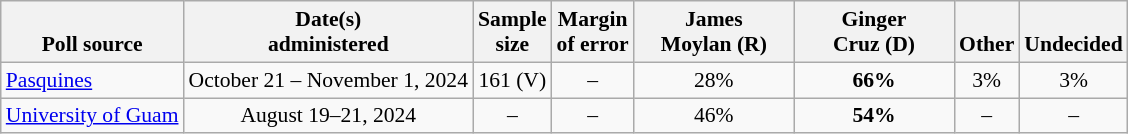<table class="wikitable" style="font-size:90%;text-align:center;">
<tr valign=bottom>
<th>Poll source</th>
<th>Date(s)<br>administered</th>
<th>Sample<br>size</th>
<th>Margin<br>of error</th>
<th style="width:100px;">James<br>Moylan (R)</th>
<th style="width:100px;">Ginger<br>Cruz (D)</th>
<th>Other</th>
<th>Undecided</th>
</tr>
<tr>
<td style="text-align:left;"><a href='#'>Pasquines</a></td>
<td>October 21 – November 1, 2024</td>
<td>161 (V)</td>
<td>–</td>
<td>28%</td>
<td><strong>66%</strong></td>
<td>3%</td>
<td>3%</td>
</tr>
<tr>
<td style="text-align:left;"><a href='#'>University of Guam</a></td>
<td>August 19–21, 2024</td>
<td>–</td>
<td>–</td>
<td>46%</td>
<td><strong>54%</strong></td>
<td>–</td>
<td>–</td>
</tr>
</table>
